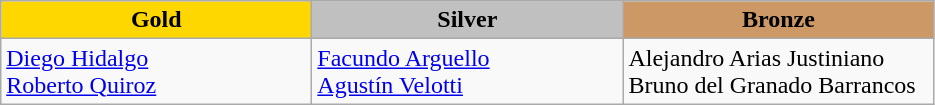<table class="wikitable" style="text-align:left">
<tr align="center">
<td width=200 bgcolor=gold><strong>Gold</strong></td>
<td width=200 bgcolor=silver><strong>Silver</strong></td>
<td width=200 bgcolor=CC9966><strong>Bronze</strong></td>
</tr>
<tr>
<td><a href='#'>Diego Hidalgo</a><br><a href='#'>Roberto Quiroz</a><br><em></em></td>
<td><a href='#'>Facundo Arguello</a><br><a href='#'>Agustín Velotti</a><br><em></em></td>
<td>Alejandro Arias Justiniano<br>Bruno del Granado Barrancos<br><em></em></td>
</tr>
</table>
